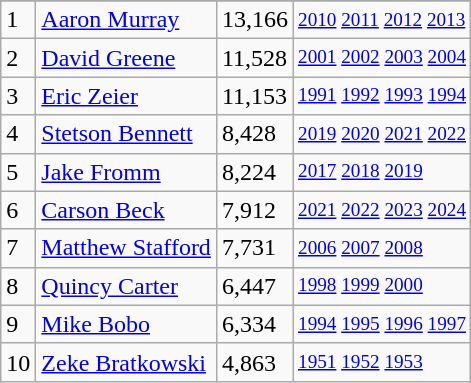<table class="wikitable">
<tr>
</tr>
<tr>
<td>1</td>
<td><a href='#'>Aaron Murray</a></td>
<td>13,166</td>
<td style="font-size:80%;"><a href='#'>2010</a> <a href='#'>2011</a> <a href='#'>2012</a> <a href='#'>2013</a></td>
</tr>
<tr>
<td>2</td>
<td><a href='#'>David Greene</a></td>
<td>11,528</td>
<td style="font-size:80%;"><a href='#'>2001</a> <a href='#'>2002</a> <a href='#'>2003</a> <a href='#'>2004</a></td>
</tr>
<tr>
<td>3</td>
<td><a href='#'>Eric Zeier</a></td>
<td>11,153</td>
<td style="font-size:80%;"><a href='#'>1991</a> <a href='#'>1992</a> <a href='#'>1993</a> <a href='#'>1994</a></td>
</tr>
<tr>
<td>4</td>
<td><a href='#'>Stetson Bennett</a></td>
<td>8,428</td>
<td style="font-size:80%;"><a href='#'>2019</a> <a href='#'>2020</a> <a href='#'>2021</a> <a href='#'>2022</a></td>
</tr>
<tr>
<td>5</td>
<td><a href='#'>Jake Fromm</a></td>
<td>8,224</td>
<td style="font-size:80%;"><a href='#'>2017</a> <a href='#'>2018</a> <a href='#'>2019</a></td>
</tr>
<tr>
<td>6</td>
<td><a href='#'>Carson Beck</a></td>
<td>7,912</td>
<td style="font-size:80%;"><a href='#'>2021</a> <a href='#'>2022</a> <a href='#'>2023</a> <a href='#'>2024</a></td>
</tr>
<tr>
<td>7</td>
<td><a href='#'>Matthew Stafford</a></td>
<td>7,731</td>
<td style="font-size:80%;"><a href='#'>2006</a> <a href='#'>2007</a> <a href='#'>2008</a></td>
</tr>
<tr>
<td>8</td>
<td><a href='#'>Quincy Carter</a></td>
<td>6,447</td>
<td style="font-size:80%;"><a href='#'>1998</a> <a href='#'>1999</a> <a href='#'>2000</a></td>
</tr>
<tr>
<td>9</td>
<td><a href='#'>Mike Bobo</a></td>
<td>6,334</td>
<td style="font-size:80%;"><a href='#'>1994</a> <a href='#'>1995</a> <a href='#'>1996</a> <a href='#'>1997</a></td>
</tr>
<tr>
<td>10</td>
<td><a href='#'>Zeke Bratkowski</a></td>
<td>4,863</td>
<td style="font-size:80%;"><a href='#'>1951</a> <a href='#'>1952</a> <a href='#'>1953</a></td>
</tr>
</table>
